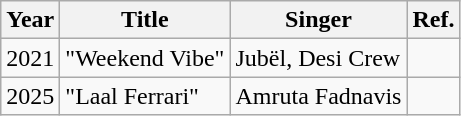<table class="wikitable">
<tr>
<th scope="col">Year</th>
<th scope="col">Title</th>
<th scope="col">Singer</th>
<th scope="col">Ref.</th>
</tr>
<tr>
<td>2021</td>
<td>"Weekend Vibe"</td>
<td>Jubël, Desi Crew</td>
<td></td>
</tr>
<tr>
<td>2025</td>
<td>"Laal Ferrari"</td>
<td>Amruta Fadnavis</td>
<td></td>
</tr>
</table>
